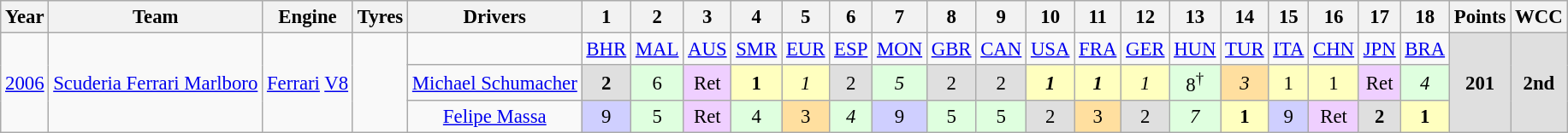<table class="wikitable" style="text-align:center; font-size:95%">
<tr>
<th>Year</th>
<th>Team</th>
<th>Engine</th>
<th>Tyres</th>
<th>Drivers</th>
<th>1</th>
<th>2</th>
<th>3</th>
<th>4</th>
<th>5</th>
<th>6</th>
<th>7</th>
<th>8</th>
<th>9</th>
<th>10</th>
<th>11</th>
<th>12</th>
<th>13</th>
<th>14</th>
<th>15</th>
<th>16</th>
<th>17</th>
<th>18</th>
<th>Points</th>
<th>WCC</th>
</tr>
<tr>
<td rowspan="3"><a href='#'>2006</a></td>
<td rowspan="3"><a href='#'>Scuderia Ferrari Marlboro</a></td>
<td rowspan="3"><a href='#'>Ferrari</a> <a href='#'>V8</a></td>
<td rowspan="3"></td>
<td></td>
<td><a href='#'>BHR</a></td>
<td><a href='#'>MAL</a></td>
<td><a href='#'>AUS</a></td>
<td><a href='#'>SMR</a></td>
<td><a href='#'>EUR</a></td>
<td><a href='#'>ESP</a></td>
<td><a href='#'>MON</a></td>
<td><a href='#'>GBR</a></td>
<td><a href='#'>CAN</a></td>
<td><a href='#'>USA</a></td>
<td><a href='#'>FRA</a></td>
<td><a href='#'>GER</a></td>
<td><a href='#'>HUN</a></td>
<td><a href='#'>TUR</a></td>
<td><a href='#'>ITA</a></td>
<td><a href='#'>CHN</a></td>
<td><a href='#'>JPN</a></td>
<td><a href='#'>BRA</a></td>
<td rowspan="3" style="background:#dfdfdf;"><strong>201</strong></td>
<td rowspan="3" style="background:#dfdfdf;"><strong>2nd</strong></td>
</tr>
<tr>
<td> <a href='#'>Michael Schumacher</a></td>
<td style="background:#dfdfdf;"><strong>2</strong></td>
<td style="background:#DFFFDF;">6</td>
<td style="background:#EFCFFF;">Ret</td>
<td style="background:#FFFFBF;"><strong>1</strong></td>
<td style="background:#ffffbf;"><em>1</em></td>
<td style="background:#dfdfdf;">2</td>
<td style="background:#DFFFDF;"><em>5</em></td>
<td style="background:#dfdfdf;">2</td>
<td style="background:#dfdfdf;">2</td>
<td style="background:#FFFFBF;"><strong><em>1</em></strong></td>
<td style="background:#ffffbf;"><strong><em>1</em></strong></td>
<td style="background:#FFFFBF;"><em>1</em></td>
<td style="background:#DFFFDF;">8<sup>†</sup></td>
<td style="background:#FFDF9F;"><em>3</em></td>
<td style="background:#FFFFBF;">1</td>
<td style="background:#FFFFBF;">1</td>
<td style="background:#EFCFFF;">Ret</td>
<td style="background:#DFFFDF;"><em>4</em></td>
</tr>
<tr>
<td> <a href='#'>Felipe Massa</a></td>
<td style="background:#CFCFFF;">9</td>
<td style="background:#DFFFDF;">5</td>
<td style="background:#EFCFFF;">Ret</td>
<td style="background:#DFFFDF;">4</td>
<td style="background:#FFDF9F;">3</td>
<td style="background:#DFFFDF;"><em>4</em></td>
<td style="background:#CFCFFF;">9</td>
<td style="background:#DFFFDF;">5</td>
<td style="background:#DFFFDF;">5</td>
<td style="background:#dfdfdf;">2</td>
<td style="background:#FFDF9F;">3</td>
<td style="background:#dfdfdf;">2</td>
<td style="background:#DFFFDF;"><em>7</em></td>
<td style="background:#FFFFBF;"><strong>1</strong></td>
<td style="background:#CFCFFF;">9</td>
<td style="background:#EFCFFF;">Ret</td>
<td style="background:#DFdFDF;"><strong>2</strong></td>
<td style="background:#FFFFBF;"><strong>1</strong></td>
</tr>
</table>
